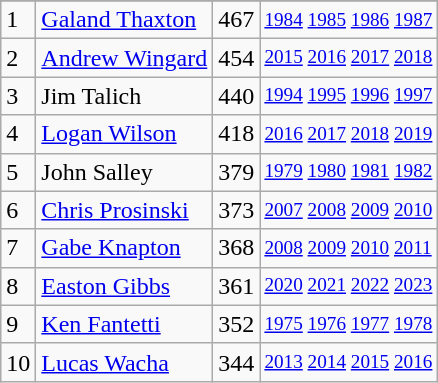<table class="wikitable">
<tr>
</tr>
<tr>
<td>1</td>
<td><a href='#'>Galand Thaxton</a></td>
<td>467</td>
<td style="font-size:80%;"><a href='#'>1984</a> <a href='#'>1985</a> <a href='#'>1986</a> <a href='#'>1987</a></td>
</tr>
<tr>
<td>2</td>
<td><a href='#'>Andrew Wingard</a></td>
<td>454</td>
<td style="font-size:80%;"><a href='#'>2015</a> <a href='#'>2016</a> <a href='#'>2017</a> <a href='#'>2018</a></td>
</tr>
<tr>
<td>3</td>
<td>Jim Talich</td>
<td>440</td>
<td style="font-size:80%;"><a href='#'>1994</a> <a href='#'>1995</a> <a href='#'>1996</a> <a href='#'>1997</a></td>
</tr>
<tr>
<td>4</td>
<td><a href='#'>Logan Wilson</a></td>
<td>418</td>
<td style="font-size:80%;"><a href='#'>2016</a> <a href='#'>2017</a> <a href='#'>2018</a> <a href='#'>2019</a></td>
</tr>
<tr>
<td>5</td>
<td>John Salley</td>
<td>379</td>
<td style="font-size:80%;"><a href='#'>1979</a> <a href='#'>1980</a> <a href='#'>1981</a> <a href='#'>1982</a></td>
</tr>
<tr>
<td>6</td>
<td><a href='#'>Chris Prosinski</a></td>
<td>373</td>
<td style="font-size:80%;"><a href='#'>2007</a> <a href='#'>2008</a> <a href='#'>2009</a> <a href='#'>2010</a></td>
</tr>
<tr>
<td>7</td>
<td><a href='#'>Gabe Knapton</a></td>
<td>368</td>
<td style="font-size:80%;"><a href='#'>2008</a> <a href='#'>2009</a> <a href='#'>2010</a> <a href='#'>2011</a></td>
</tr>
<tr>
<td>8</td>
<td><a href='#'>Easton Gibbs</a></td>
<td>361</td>
<td style="font-size:80%;"><a href='#'>2020</a> <a href='#'>2021</a> <a href='#'>2022</a> <a href='#'>2023</a></td>
</tr>
<tr>
<td>9</td>
<td><a href='#'>Ken Fantetti</a></td>
<td>352</td>
<td style="font-size:80%;"><a href='#'>1975</a> <a href='#'>1976</a> <a href='#'>1977</a> <a href='#'>1978</a></td>
</tr>
<tr>
<td>10</td>
<td><a href='#'>Lucas Wacha</a></td>
<td>344</td>
<td style="font-size:80%;"><a href='#'>2013</a> <a href='#'>2014</a> <a href='#'>2015</a> <a href='#'>2016</a></td>
</tr>
</table>
